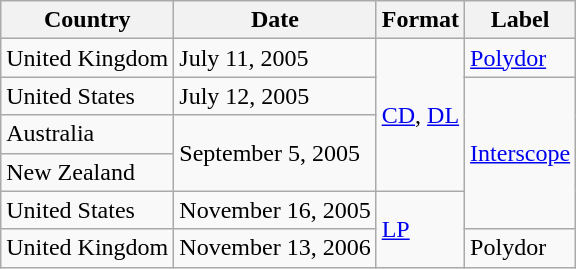<table class="wikitable">
<tr>
<th>Country</th>
<th>Date</th>
<th>Format</th>
<th>Label</th>
</tr>
<tr>
<td>United Kingdom</td>
<td>July 11, 2005</td>
<td rowspan="4"><a href='#'>CD</a>, <a href='#'>DL</a></td>
<td><a href='#'>Polydor</a></td>
</tr>
<tr>
<td>United States</td>
<td>July 12, 2005</td>
<td rowspan="4"><a href='#'>Interscope</a></td>
</tr>
<tr>
<td>Australia</td>
<td rowspan="2">September 5, 2005</td>
</tr>
<tr>
<td>New Zealand</td>
</tr>
<tr>
<td>United States</td>
<td>November 16, 2005</td>
<td rowspan="2"><a href='#'>LP</a></td>
</tr>
<tr>
<td>United Kingdom</td>
<td>November 13, 2006</td>
<td>Polydor</td>
</tr>
</table>
